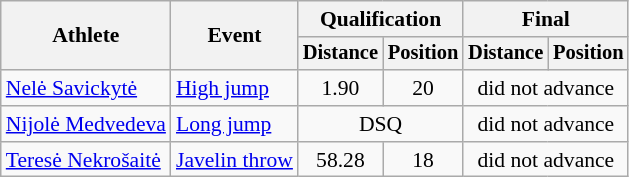<table class=wikitable style="font-size:90%">
<tr>
<th rowspan="2">Athlete</th>
<th rowspan="2">Event</th>
<th colspan="2">Qualification</th>
<th colspan="2">Final</th>
</tr>
<tr style="font-size:95%">
<th>Distance</th>
<th>Position</th>
<th>Distance</th>
<th>Position</th>
</tr>
<tr align=center>
<td align=left><a href='#'>Nelė Savickytė</a></td>
<td align=left><a href='#'>High jump</a></td>
<td>1.90</td>
<td>20</td>
<td colspan=2>did not advance</td>
</tr>
<tr align=center>
<td align=left><a href='#'>Nijolė Medvedeva</a></td>
<td align=left><a href='#'>Long jump</a></td>
<td colspan=2>DSQ</td>
<td colspan=2>did not advance</td>
</tr>
<tr align=center>
<td align=left><a href='#'>Teresė Nekrošaitė</a></td>
<td align=left><a href='#'>Javelin throw</a></td>
<td>58.28</td>
<td>18</td>
<td colspan=2>did not advance</td>
</tr>
</table>
